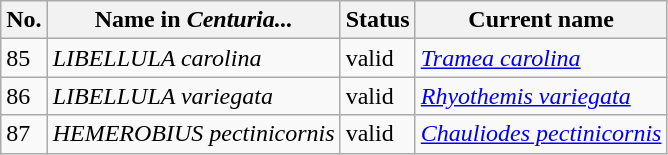<table class="wikitable sortable">
<tr>
<th>No.</th>
<th>Name in <em>Centuria...</em></th>
<th>Status</th>
<th>Current name</th>
</tr>
<tr>
<td>85</td>
<td><em>LIBELLULA carolina</em></td>
<td>valid </td>
<td><em><a href='#'>Tramea carolina</a></em></td>
</tr>
<tr>
<td>86</td>
<td><em>LIBELLULA variegata</em></td>
<td>valid </td>
<td><em><a href='#'>Rhyothemis variegata</a></em></td>
</tr>
<tr>
<td>87</td>
<td><em>HEMEROBIUS pectinicornis</em></td>
<td>valid </td>
<td><em><a href='#'>Chauliodes pectinicornis</a></em></td>
</tr>
</table>
